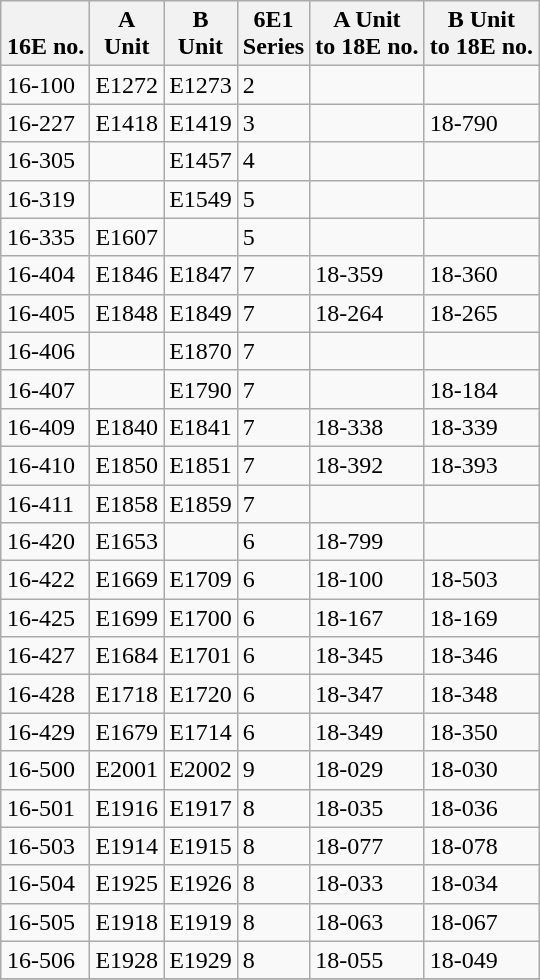<table class="wikitable collapsible collapsed sortable" style="margin:0.5em auto; font-size:100%;">
<tr>
<th><br>16E no.</th>
<th>A<br>Unit</th>
<th>B<br>Unit</th>
<th>6E1<br>Series</th>
<th>A Unit<br>to 18E no.</th>
<th>B Unit<br>to 18E no.</th>
</tr>
<tr>
<td>16-100</td>
<td>E1272</td>
<td>E1273</td>
<td>2</td>
<td></td>
<td></td>
</tr>
<tr>
<td>16-227</td>
<td>E1418</td>
<td>E1419</td>
<td>3</td>
<td></td>
<td>18-790</td>
</tr>
<tr>
<td>16-305</td>
<td></td>
<td>E1457</td>
<td>4</td>
<td></td>
<td></td>
</tr>
<tr>
<td>16-319</td>
<td></td>
<td>E1549</td>
<td>5</td>
<td></td>
<td></td>
</tr>
<tr>
<td>16-335</td>
<td>E1607</td>
<td></td>
<td>5</td>
<td></td>
<td></td>
</tr>
<tr>
<td>16-404</td>
<td>E1846</td>
<td>E1847</td>
<td>7</td>
<td>18-359</td>
<td>18-360</td>
</tr>
<tr>
<td>16-405</td>
<td>E1848</td>
<td>E1849</td>
<td>7</td>
<td>18-264</td>
<td>18-265</td>
</tr>
<tr>
<td>16-406</td>
<td></td>
<td>E1870</td>
<td>7</td>
<td></td>
<td></td>
</tr>
<tr>
<td>16-407</td>
<td></td>
<td>E1790</td>
<td>7</td>
<td></td>
<td>18-184</td>
</tr>
<tr>
<td>16-409</td>
<td>E1840</td>
<td>E1841</td>
<td>7</td>
<td>18-338</td>
<td>18-339</td>
</tr>
<tr>
<td>16-410</td>
<td>E1850</td>
<td>E1851</td>
<td>7</td>
<td>18-392</td>
<td>18-393</td>
</tr>
<tr>
<td>16-411</td>
<td>E1858</td>
<td>E1859</td>
<td>7</td>
<td></td>
<td></td>
</tr>
<tr>
<td>16-420</td>
<td>E1653</td>
<td></td>
<td>6</td>
<td>18-799</td>
<td></td>
</tr>
<tr>
<td>16-422</td>
<td>E1669</td>
<td>E1709</td>
<td>6</td>
<td>18-100</td>
<td>18-503</td>
</tr>
<tr>
<td>16-425</td>
<td>E1699</td>
<td>E1700</td>
<td>6</td>
<td>18-167</td>
<td>18-169</td>
</tr>
<tr>
<td>16-427</td>
<td>E1684</td>
<td>E1701</td>
<td>6</td>
<td>18-345</td>
<td>18-346</td>
</tr>
<tr>
<td>16-428</td>
<td>E1718</td>
<td>E1720</td>
<td>6</td>
<td>18-347</td>
<td>18-348</td>
</tr>
<tr>
<td>16-429</td>
<td>E1679</td>
<td>E1714</td>
<td>6</td>
<td>18-349</td>
<td>18-350</td>
</tr>
<tr>
<td>16-500</td>
<td>E2001</td>
<td>E2002</td>
<td>9</td>
<td>18-029</td>
<td>18-030</td>
</tr>
<tr>
<td>16-501</td>
<td>E1916</td>
<td>E1917</td>
<td>8</td>
<td>18-035</td>
<td>18-036</td>
</tr>
<tr>
<td>16-503</td>
<td>E1914</td>
<td>E1915</td>
<td>8</td>
<td>18-077</td>
<td>18-078</td>
</tr>
<tr>
<td>16-504</td>
<td>E1925</td>
<td>E1926</td>
<td>8</td>
<td>18-033</td>
<td>18-034</td>
</tr>
<tr>
<td>16-505</td>
<td>E1918</td>
<td>E1919</td>
<td>8</td>
<td>18-063</td>
<td>18-067</td>
</tr>
<tr>
<td>16-506</td>
<td>E1928</td>
<td>E1929</td>
<td>8</td>
<td>18-055</td>
<td>18-049</td>
</tr>
<tr>
</tr>
</table>
